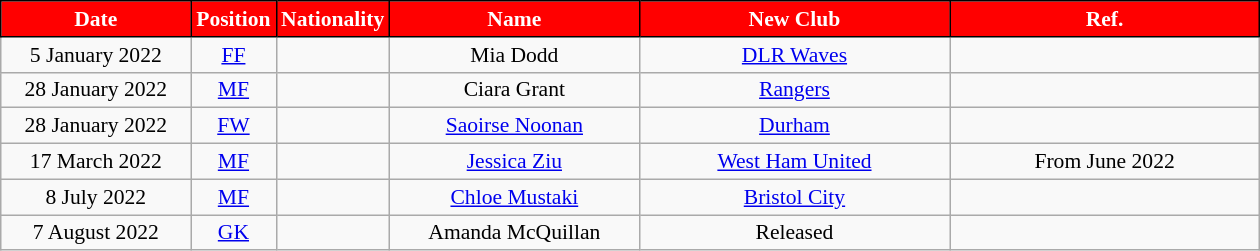<table class="wikitable"  style="text-align:center; font-size:90%; ">
<tr>
<th style="background:#FF0000;color:white;border:1px solid black; width:120px;">Date</th>
<th style="background:#FF0000;color:white;border:1px solid black; width:50px;">Position</th>
<th style="background:#FF0000;color:white;border:1px solid black; width:50px;">Nationality</th>
<th style="background:#FF0000;color:white;border:1px solid black; width:160px;">Name</th>
<th style="background:#FF0000;color:white;border:1px solid black; width:200px;">New Club</th>
<th style="background:#FF0000;color:white;border:1px solid black; width:200px;">Ref.</th>
</tr>
<tr>
<td>5 January 2022</td>
<td><a href='#'>FF</a></td>
<td></td>
<td>Mia Dodd</td>
<td> <a href='#'>DLR Waves</a></td>
<td></td>
</tr>
<tr>
<td>28 January 2022</td>
<td><a href='#'>MF</a></td>
<td></td>
<td>Ciara Grant</td>
<td> <a href='#'>Rangers</a></td>
<td></td>
</tr>
<tr>
<td>28 January 2022</td>
<td><a href='#'>FW</a></td>
<td></td>
<td><a href='#'>Saoirse Noonan</a></td>
<td> <a href='#'>Durham</a></td>
<td></td>
</tr>
<tr>
<td>17 March 2022</td>
<td><a href='#'>MF</a></td>
<td></td>
<td><a href='#'>Jessica Ziu</a></td>
<td> <a href='#'>West Ham United</a></td>
<td>From June 2022</td>
</tr>
<tr>
<td>8 July 2022</td>
<td><a href='#'>MF</a></td>
<td></td>
<td><a href='#'>Chloe Mustaki</a></td>
<td> <a href='#'>Bristol City</a></td>
<td></td>
</tr>
<tr>
<td>7 August 2022</td>
<td><a href='#'>GK</a></td>
<td></td>
<td>Amanda McQuillan</td>
<td>Released</td>
<td></td>
</tr>
</table>
